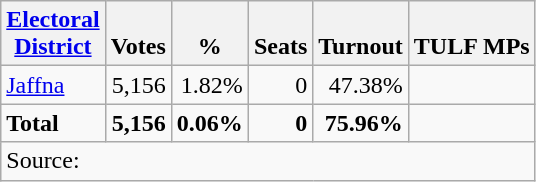<table class="wikitable" style="text-align:right;">
<tr>
<th><a href='#'>Electoral<br>District</a></th>
<th valign=bottom>Votes</th>
<th valign=bottom>%</th>
<th valign=bottom>Seats</th>
<th valign=bottom>Turnout</th>
<th valign=bottom>TULF MPs</th>
</tr>
<tr>
<td align=left><a href='#'>Jaffna</a></td>
<td>5,156</td>
<td>1.82%</td>
<td>0</td>
<td>47.38%</td>
<td></td>
</tr>
<tr>
<td align=left><strong>Total</strong></td>
<td><strong>5,156</strong></td>
<td><strong>0.06%</strong></td>
<td><strong>0</strong></td>
<td><strong>75.96%</strong></td>
<td></td>
</tr>
<tr>
<td align=left colspan=6>Source:<small></small></td>
</tr>
</table>
